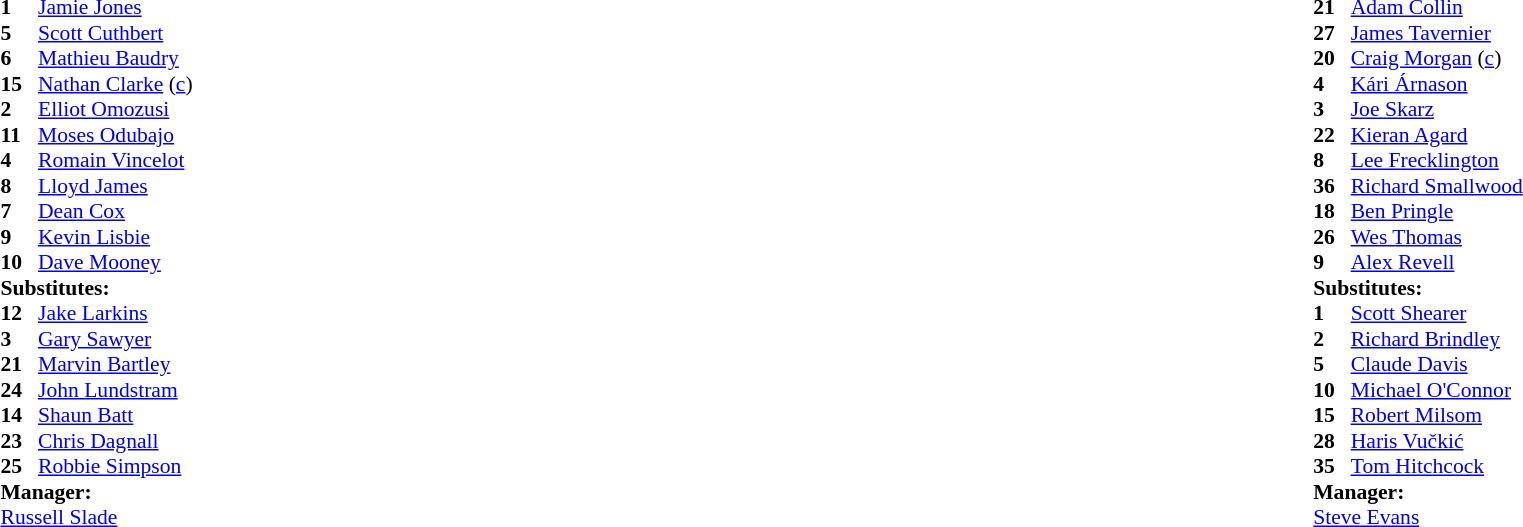<table style="width:100%;">
<tr>
<td style="vertical-align:top; width:40%;"><br><table style="font-size: 90%" cellspacing="0" cellpadding="0">
<tr>
<th width=25></th>
</tr>
<tr>
<td><strong>1</strong></td>
<td><a href='#'>Jamie Jones</a></td>
</tr>
<tr>
<td><strong>5</strong></td>
<td><a href='#'>Scott Cuthbert</a></td>
<td></td>
</tr>
<tr>
<td><strong>6</strong></td>
<td><a href='#'>Mathieu Baudry</a></td>
</tr>
<tr>
<td><strong>15</strong></td>
<td><a href='#'>Nathan Clarke</a> (<a href='#'>c</a>)</td>
<td></td>
</tr>
<tr>
<td><strong>2</strong></td>
<td><a href='#'>Elliot Omozusi</a></td>
</tr>
<tr>
<td><strong>11</strong></td>
<td><a href='#'>Moses Odubajo</a></td>
<td></td>
</tr>
<tr>
<td><strong>4</strong></td>
<td><a href='#'>Romain Vincelot</a></td>
</tr>
<tr>
<td><strong>8</strong></td>
<td><a href='#'>Lloyd James</a></td>
</tr>
<tr>
<td><strong>7</strong></td>
<td><a href='#'>Dean Cox</a></td>
<td></td>
<td></td>
</tr>
<tr>
<td><strong>9</strong></td>
<td><a href='#'>Kevin Lisbie</a></td>
<td></td>
<td></td>
</tr>
<tr>
<td><strong>10</strong></td>
<td><a href='#'>Dave Mooney</a></td>
<td></td>
<td></td>
</tr>
<tr>
<td colspan=4><strong>Substitutes:</strong></td>
</tr>
<tr>
<td><strong>12</strong></td>
<td><a href='#'>Jake Larkins</a></td>
</tr>
<tr>
<td><strong>3</strong></td>
<td><a href='#'>Gary Sawyer</a></td>
</tr>
<tr>
<td><strong>21</strong></td>
<td><a href='#'>Marvin Bartley</a></td>
</tr>
<tr>
<td><strong>24</strong></td>
<td><a href='#'>John Lundstram</a></td>
<td></td>
<td></td>
</tr>
<tr>
<td><strong>14</strong></td>
<td><a href='#'>Shaun Batt</a></td>
<td></td>
<td></td>
</tr>
<tr>
<td><strong>23</strong></td>
<td><a href='#'>Chris Dagnall</a></td>
<td></td>
<td></td>
</tr>
<tr>
<td><strong>25</strong></td>
<td><a href='#'>Robbie Simpson</a></td>
</tr>
<tr>
<td colspan=4><strong>Manager:</strong></td>
</tr>
<tr>
<td colspan="4"><a href='#'>Russell Slade</a></td>
</tr>
</table>
</td>
<td valign="top"></td>
<td style="vertical-align:top; width:50%;"><br><table cellspacing="0" cellpadding="0" style="font-size:90%; margin:auto;">
<tr>
<th width=25></th>
</tr>
<tr>
<td><strong>21</strong></td>
<td><a href='#'>Adam Collin</a></td>
</tr>
<tr>
<td><strong>27</strong></td>
<td><a href='#'>James Tavernier</a></td>
<td></td>
</tr>
<tr>
<td><strong>20</strong></td>
<td><a href='#'>Craig Morgan</a> (<a href='#'>c</a>)</td>
<td></td>
</tr>
<tr>
<td><strong>4</strong></td>
<td><a href='#'>Kári Árnason</a></td>
</tr>
<tr>
<td><strong>3</strong></td>
<td><a href='#'>Joe Skarz</a></td>
<td></td>
<td></td>
</tr>
<tr>
<td><strong>22</strong></td>
<td><a href='#'>Kieran Agard</a></td>
</tr>
<tr>
<td><strong>8</strong></td>
<td><a href='#'>Lee Frecklington</a></td>
</tr>
<tr>
<td><strong>36</strong></td>
<td><a href='#'>Richard Smallwood</a></td>
</tr>
<tr>
<td><strong>18</strong></td>
<td><a href='#'>Ben Pringle</a></td>
<td></td>
</tr>
<tr>
<td><strong>26</strong></td>
<td><a href='#'>Wes Thomas</a></td>
<td></td>
<td></td>
</tr>
<tr>
<td><strong>9</strong></td>
<td><a href='#'>Alex Revell</a></td>
<td></td>
<td></td>
</tr>
<tr>
<td colspan=4><strong>Substitutes:</strong></td>
</tr>
<tr>
<td><strong>1</strong></td>
<td><a href='#'>Scott Shearer</a></td>
</tr>
<tr>
<td><strong>2</strong></td>
<td><a href='#'>Richard Brindley</a></td>
<td></td>
<td></td>
</tr>
<tr>
<td><strong>5</strong></td>
<td><a href='#'>Claude Davis</a></td>
</tr>
<tr>
<td><strong>10</strong></td>
<td><a href='#'>Michael O'Connor</a></td>
</tr>
<tr>
<td><strong>15</strong></td>
<td><a href='#'>Robert Milsom</a></td>
<td></td>
<td></td>
</tr>
<tr>
<td><strong>28</strong></td>
<td><a href='#'>Haris Vučkić</a></td>
<td></td>
<td></td>
</tr>
<tr>
<td><strong>35</strong></td>
<td><a href='#'>Tom Hitchcock</a></td>
</tr>
<tr>
<td colspan=4><strong>Manager:</strong></td>
</tr>
<tr>
<td colspan="4"><a href='#'>Steve Evans</a></td>
</tr>
</table>
</td>
</tr>
</table>
